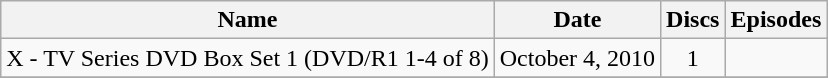<table class="wikitable" style="text-align:center;">
<tr>
<th>Name</th>
<th>Date</th>
<th>Discs</th>
<th>Episodes</th>
</tr>
<tr>
<td>X - TV Series DVD Box Set 1 (DVD/R1 1-4 of 8)</td>
<td>October 4, 2010</td>
<td>1</td>
<td></td>
</tr>
<tr>
</tr>
</table>
